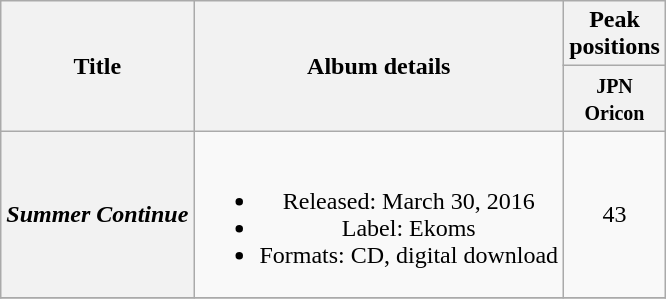<table class="wikitable plainrowheaders" style="text-align:center;">
<tr>
<th scope="col" rowspan="2">Title</th>
<th scope="col" rowspan="2">Album details</th>
<th scope="col">Peak<br> positions</th>
</tr>
<tr>
<th scope="col" colspan="1"><small>JPN<br>Oricon</small><br></th>
</tr>
<tr>
<th scope="row"><em>Summer Continue</em></th>
<td><br><ul><li>Released: March 30, 2016</li><li>Label: Ekoms</li><li>Formats: CD, digital download</li></ul></td>
<td>43</td>
</tr>
<tr>
</tr>
</table>
